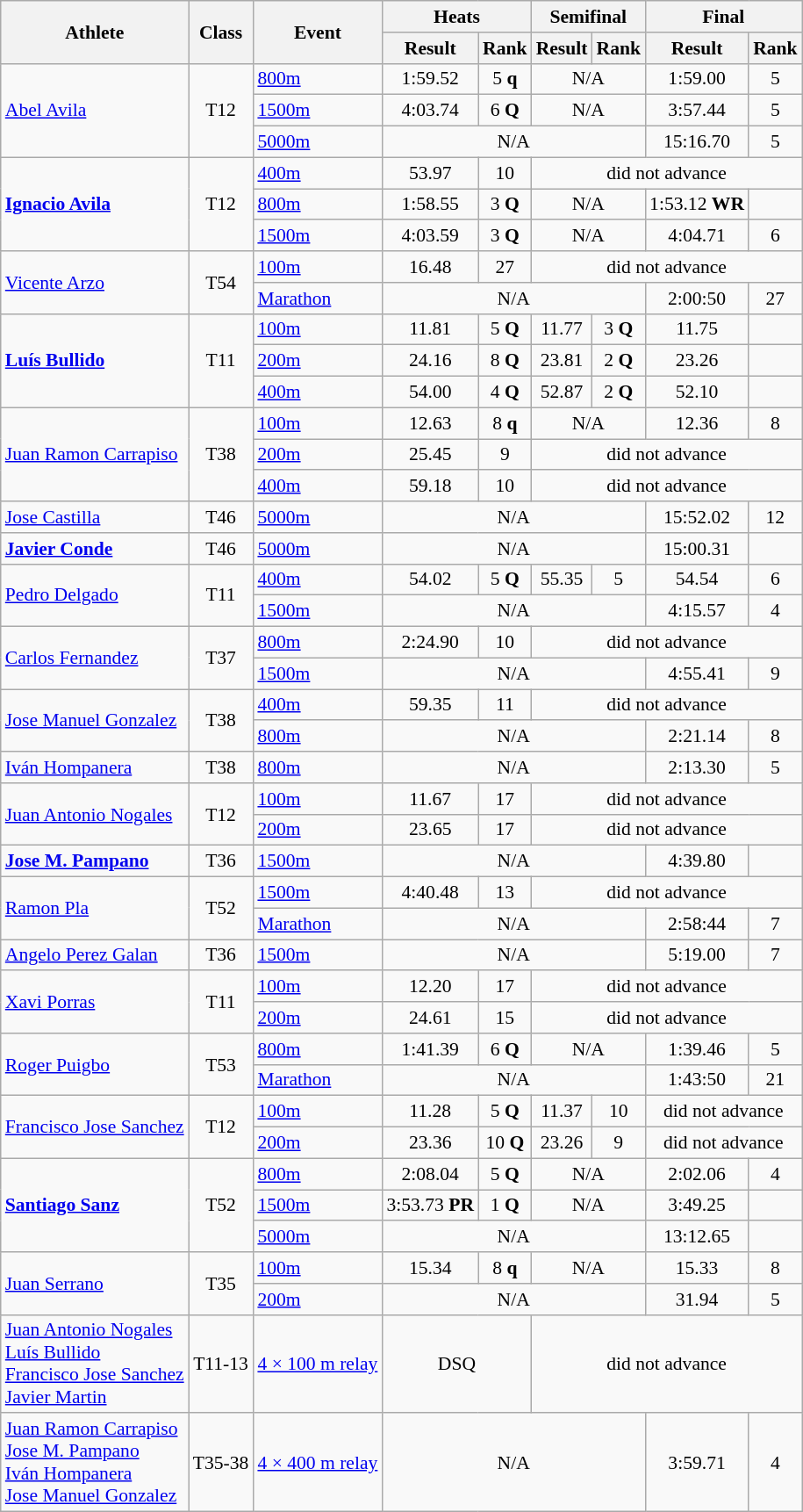<table class=wikitable style="font-size:90%">
<tr>
<th rowspan="2">Athlete</th>
<th rowspan="2">Class</th>
<th rowspan="2">Event</th>
<th colspan="2">Heats</th>
<th colspan="2">Semifinal</th>
<th colspan="2">Final</th>
</tr>
<tr>
<th>Result</th>
<th>Rank</th>
<th>Result</th>
<th>Rank</th>
<th>Result</th>
<th>Rank</th>
</tr>
<tr>
<td rowspan="3"><a href='#'>Abel Avila</a></td>
<td rowspan="3" style="text-align:center;">T12</td>
<td><a href='#'>800m</a></td>
<td style="text-align:center;">1:59.52</td>
<td style="text-align:center;">5 <strong>q</strong></td>
<td style="text-align:center;" colspan="2">N/A</td>
<td style="text-align:center;">1:59.00</td>
<td style="text-align:center;">5</td>
</tr>
<tr>
<td><a href='#'>1500m</a></td>
<td style="text-align:center;">4:03.74</td>
<td style="text-align:center;">6 <strong>Q</strong></td>
<td style="text-align:center;" colspan="2">N/A</td>
<td style="text-align:center;">3:57.44</td>
<td style="text-align:center;">5</td>
</tr>
<tr>
<td><a href='#'>5000m</a></td>
<td style="text-align:center;" colspan="4">N/A</td>
<td style="text-align:center;">15:16.70</td>
<td style="text-align:center;">5</td>
</tr>
<tr>
<td rowspan="3"><strong><a href='#'>Ignacio Avila</a></strong></td>
<td rowspan="3" style="text-align:center;">T12</td>
<td><a href='#'>400m</a></td>
<td style="text-align:center;">53.97</td>
<td style="text-align:center;">10</td>
<td style="text-align:center;" colspan="4">did not advance</td>
</tr>
<tr>
<td><a href='#'>800m</a></td>
<td style="text-align:center;">1:58.55</td>
<td style="text-align:center;">3 <strong>Q</strong></td>
<td style="text-align:center;" colspan="2">N/A</td>
<td style="text-align:center;">1:53.12 <strong>WR</strong></td>
<td style="text-align:center;"></td>
</tr>
<tr>
<td><a href='#'>1500m</a></td>
<td style="text-align:center;">4:03.59</td>
<td style="text-align:center;">3 <strong>Q</strong></td>
<td style="text-align:center;" colspan="2">N/A</td>
<td style="text-align:center;">4:04.71</td>
<td style="text-align:center;">6</td>
</tr>
<tr>
<td rowspan="2"><a href='#'>Vicente Arzo</a></td>
<td rowspan="2" style="text-align:center;">T54</td>
<td><a href='#'>100m</a></td>
<td style="text-align:center;">16.48</td>
<td style="text-align:center;">27</td>
<td style="text-align:center;" colspan="4">did not advance</td>
</tr>
<tr>
<td><a href='#'>Marathon</a></td>
<td style="text-align:center;" colspan="4">N/A</td>
<td style="text-align:center;">2:00:50</td>
<td style="text-align:center;">27</td>
</tr>
<tr>
<td rowspan="3"><strong><a href='#'>Luís Bullido</a></strong></td>
<td rowspan="3" style="text-align:center;">T11</td>
<td><a href='#'>100m</a></td>
<td style="text-align:center;">11.81</td>
<td style="text-align:center;">5 <strong>Q</strong></td>
<td style="text-align:center;">11.77</td>
<td style="text-align:center;">3 <strong>Q</strong></td>
<td style="text-align:center;">11.75</td>
<td style="text-align:center;"></td>
</tr>
<tr>
<td><a href='#'>200m</a></td>
<td style="text-align:center;">24.16</td>
<td style="text-align:center;">8 <strong>Q</strong></td>
<td style="text-align:center;">23.81</td>
<td style="text-align:center;">2 <strong>Q</strong></td>
<td style="text-align:center;">23.26</td>
<td style="text-align:center;"></td>
</tr>
<tr>
<td><a href='#'>400m</a></td>
<td style="text-align:center;">54.00</td>
<td style="text-align:center;">4 <strong>Q</strong></td>
<td style="text-align:center;">52.87</td>
<td style="text-align:center;">2 <strong>Q</strong></td>
<td style="text-align:center;">52.10</td>
<td style="text-align:center;"></td>
</tr>
<tr>
<td rowspan="3"><a href='#'>Juan Ramon Carrapiso</a></td>
<td rowspan="3" style="text-align:center;">T38</td>
<td><a href='#'>100m</a></td>
<td style="text-align:center;">12.63</td>
<td style="text-align:center;">8 <strong>q</strong></td>
<td style="text-align:center;" colspan="2">N/A</td>
<td style="text-align:center;">12.36</td>
<td style="text-align:center;">8</td>
</tr>
<tr>
<td><a href='#'>200m</a></td>
<td style="text-align:center;">25.45</td>
<td style="text-align:center;">9</td>
<td style="text-align:center;" colspan="4">did not advance</td>
</tr>
<tr>
<td><a href='#'>400m</a></td>
<td style="text-align:center;">59.18</td>
<td style="text-align:center;">10</td>
<td style="text-align:center;" colspan="4">did not advance</td>
</tr>
<tr>
<td><a href='#'>Jose Castilla</a></td>
<td style="text-align:center;">T46</td>
<td><a href='#'>5000m</a></td>
<td style="text-align:center;" colspan="4">N/A</td>
<td style="text-align:center;">15:52.02</td>
<td style="text-align:center;">12</td>
</tr>
<tr>
<td><strong><a href='#'>Javier Conde</a></strong></td>
<td style="text-align:center;">T46</td>
<td><a href='#'>5000m</a></td>
<td style="text-align:center;" colspan="4">N/A</td>
<td style="text-align:center;">15:00.31</td>
<td style="text-align:center;"></td>
</tr>
<tr>
<td rowspan="2"><a href='#'>Pedro Delgado</a></td>
<td rowspan="2" style="text-align:center;">T11</td>
<td><a href='#'>400m</a></td>
<td style="text-align:center;">54.02</td>
<td style="text-align:center;">5 <strong>Q</strong></td>
<td style="text-align:center;">55.35</td>
<td style="text-align:center;">5</td>
<td style="text-align:center;">54.54</td>
<td style="text-align:center;">6</td>
</tr>
<tr>
<td><a href='#'>1500m</a></td>
<td style="text-align:center;" colspan="4">N/A</td>
<td style="text-align:center;">4:15.57</td>
<td style="text-align:center;">4</td>
</tr>
<tr>
<td rowspan="2"><a href='#'>Carlos Fernandez</a></td>
<td rowspan="2" style="text-align:center;">T37</td>
<td><a href='#'>800m</a></td>
<td style="text-align:center;">2:24.90</td>
<td style="text-align:center;">10</td>
<td style="text-align:center;" colspan="4">did not advance</td>
</tr>
<tr>
<td><a href='#'>1500m</a></td>
<td style="text-align:center;" colspan="4">N/A</td>
<td style="text-align:center;">4:55.41</td>
<td style="text-align:center;">9</td>
</tr>
<tr>
<td rowspan="2"><a href='#'>Jose Manuel Gonzalez</a></td>
<td rowspan="2" style="text-align:center;">T38</td>
<td><a href='#'>400m</a></td>
<td style="text-align:center;">59.35</td>
<td style="text-align:center;">11</td>
<td style="text-align:center;" colspan="4">did not advance</td>
</tr>
<tr>
<td><a href='#'>800m</a></td>
<td style="text-align:center;" colspan="4">N/A</td>
<td style="text-align:center;">2:21.14</td>
<td style="text-align:center;">8</td>
</tr>
<tr>
<td><a href='#'>Iván Hompanera</a></td>
<td style="text-align:center;">T38</td>
<td><a href='#'>800m</a></td>
<td style="text-align:center;" colspan="4">N/A</td>
<td style="text-align:center;">2:13.30</td>
<td style="text-align:center;">5</td>
</tr>
<tr>
<td rowspan="2"><a href='#'>Juan Antonio Nogales</a></td>
<td rowspan="2" style="text-align:center;">T12</td>
<td><a href='#'>100m</a></td>
<td style="text-align:center;">11.67</td>
<td style="text-align:center;">17</td>
<td style="text-align:center;" colspan="4">did not advance</td>
</tr>
<tr>
<td><a href='#'>200m</a></td>
<td style="text-align:center;">23.65</td>
<td style="text-align:center;">17</td>
<td style="text-align:center;" colspan="4">did not advance</td>
</tr>
<tr>
<td><strong><a href='#'>Jose M. Pampano</a></strong></td>
<td style="text-align:center;">T36</td>
<td><a href='#'>1500m</a></td>
<td style="text-align:center;" colspan="4">N/A</td>
<td style="text-align:center;">4:39.80</td>
<td style="text-align:center;"></td>
</tr>
<tr>
<td rowspan="2"><a href='#'>Ramon Pla</a></td>
<td rowspan="2" style="text-align:center;">T52</td>
<td><a href='#'>1500m</a></td>
<td style="text-align:center;">4:40.48</td>
<td style="text-align:center;">13</td>
<td style="text-align:center;" colspan="4">did not advance</td>
</tr>
<tr>
<td><a href='#'>Marathon</a></td>
<td style="text-align:center;" colspan="4">N/A</td>
<td style="text-align:center;">2:58:44</td>
<td style="text-align:center;">7</td>
</tr>
<tr>
<td><a href='#'>Angelo Perez Galan</a></td>
<td style="text-align:center;">T36</td>
<td><a href='#'>1500m</a></td>
<td style="text-align:center;" colspan="4">N/A</td>
<td style="text-align:center;">5:19.00</td>
<td style="text-align:center;">7</td>
</tr>
<tr>
<td rowspan="2"><a href='#'>Xavi Porras</a></td>
<td rowspan="2" style="text-align:center;">T11</td>
<td><a href='#'>100m</a></td>
<td style="text-align:center;">12.20</td>
<td style="text-align:center;">17</td>
<td style="text-align:center;" colspan="4">did not advance</td>
</tr>
<tr>
<td><a href='#'>200m</a></td>
<td style="text-align:center;">24.61</td>
<td style="text-align:center;">15</td>
<td style="text-align:center;" colspan="4">did not advance</td>
</tr>
<tr>
<td rowspan="2"><a href='#'>Roger Puigbo</a></td>
<td rowspan="2" style="text-align:center;">T53</td>
<td><a href='#'>800m</a></td>
<td style="text-align:center;">1:41.39</td>
<td style="text-align:center;">6 <strong>Q</strong></td>
<td style="text-align:center;" colspan="2">N/A</td>
<td style="text-align:center;">1:39.46</td>
<td style="text-align:center;">5</td>
</tr>
<tr>
<td><a href='#'>Marathon</a></td>
<td style="text-align:center;" colspan="4">N/A</td>
<td style="text-align:center;">1:43:50</td>
<td style="text-align:center;">21</td>
</tr>
<tr>
<td rowspan="2"><a href='#'>Francisco Jose Sanchez</a></td>
<td rowspan="2" style="text-align:center;">T12</td>
<td><a href='#'>100m</a></td>
<td style="text-align:center;">11.28</td>
<td style="text-align:center;">5 <strong>Q</strong></td>
<td style="text-align:center;">11.37</td>
<td style="text-align:center;">10</td>
<td style="text-align:center;" colspan="2">did not advance</td>
</tr>
<tr>
<td><a href='#'>200m</a></td>
<td style="text-align:center;">23.36</td>
<td style="text-align:center;">10 <strong>Q</strong></td>
<td style="text-align:center;">23.26</td>
<td style="text-align:center;">9</td>
<td style="text-align:center;" colspan="2">did not advance</td>
</tr>
<tr>
<td rowspan="3"><strong><a href='#'>Santiago Sanz</a></strong></td>
<td rowspan="3" style="text-align:center;">T52</td>
<td><a href='#'>800m</a></td>
<td style="text-align:center;">2:08.04</td>
<td style="text-align:center;">5 <strong>Q</strong></td>
<td style="text-align:center;" colspan="2">N/A</td>
<td style="text-align:center;">2:02.06</td>
<td style="text-align:center;">4</td>
</tr>
<tr>
<td><a href='#'>1500m</a></td>
<td style="text-align:center;">3:53.73 <strong>PR</strong></td>
<td style="text-align:center;">1 <strong>Q</strong></td>
<td style="text-align:center;" colspan="2">N/A</td>
<td style="text-align:center;">3:49.25</td>
<td style="text-align:center;"></td>
</tr>
<tr>
<td><a href='#'>5000m</a></td>
<td style="text-align:center;" colspan="4">N/A</td>
<td style="text-align:center;">13:12.65</td>
<td style="text-align:center;"></td>
</tr>
<tr>
<td rowspan="2"><a href='#'>Juan Serrano</a></td>
<td rowspan="2" style="text-align:center;">T35</td>
<td><a href='#'>100m</a></td>
<td style="text-align:center;">15.34</td>
<td style="text-align:center;">8 <strong>q</strong></td>
<td style="text-align:center;" colspan="2">N/A</td>
<td style="text-align:center;">15.33</td>
<td style="text-align:center;">8</td>
</tr>
<tr>
<td><a href='#'>200m</a></td>
<td style="text-align:center;" colspan="4">N/A</td>
<td style="text-align:center;">31.94</td>
<td style="text-align:center;">5</td>
</tr>
<tr>
<td><a href='#'>Juan Antonio Nogales</a><br> <a href='#'>Luís Bullido</a><br> <a href='#'>Francisco Jose Sanchez</a><br> <a href='#'>Javier Martin</a></td>
<td style="text-align:center;">T11-13</td>
<td><a href='#'>4 × 100 m relay</a></td>
<td style="text-align:center;" colspan="2">DSQ</td>
<td style="text-align:center;" colspan="4">did not advance</td>
</tr>
<tr>
<td><a href='#'>Juan Ramon Carrapiso</a><br> <a href='#'>Jose M. Pampano</a><br> <a href='#'>Iván Hompanera</a><br> <a href='#'>Jose Manuel Gonzalez</a></td>
<td style="text-align:center;">T35-38</td>
<td><a href='#'>4 × 400 m relay</a></td>
<td style="text-align:center;" colspan="4">N/A</td>
<td style="text-align:center;">3:59.71</td>
<td style="text-align:center;">4</td>
</tr>
</table>
